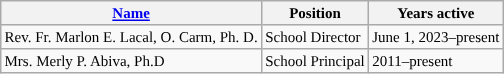<table class="wikitable" border="1">
<tr style="text-align:left; font-size:x-small">
<th><a href='#'>Name</a></th>
<th>Position</th>
<th>Years active</th>
</tr>
<tr style="text-align:left; font-size:x-small">
<td>Rev. Fr. Marlon E. Lacal, O. Carm, Ph. D.</td>
<td>School Director</td>
<td>June 1, 2023–present</td>
</tr>
<tr style="text-align:left; font-size:x-small">
<td>Mrs. Merly P. Abiva, Ph.D</td>
<td>School Principal</td>
<td>2011–present</td>
</tr>
</table>
